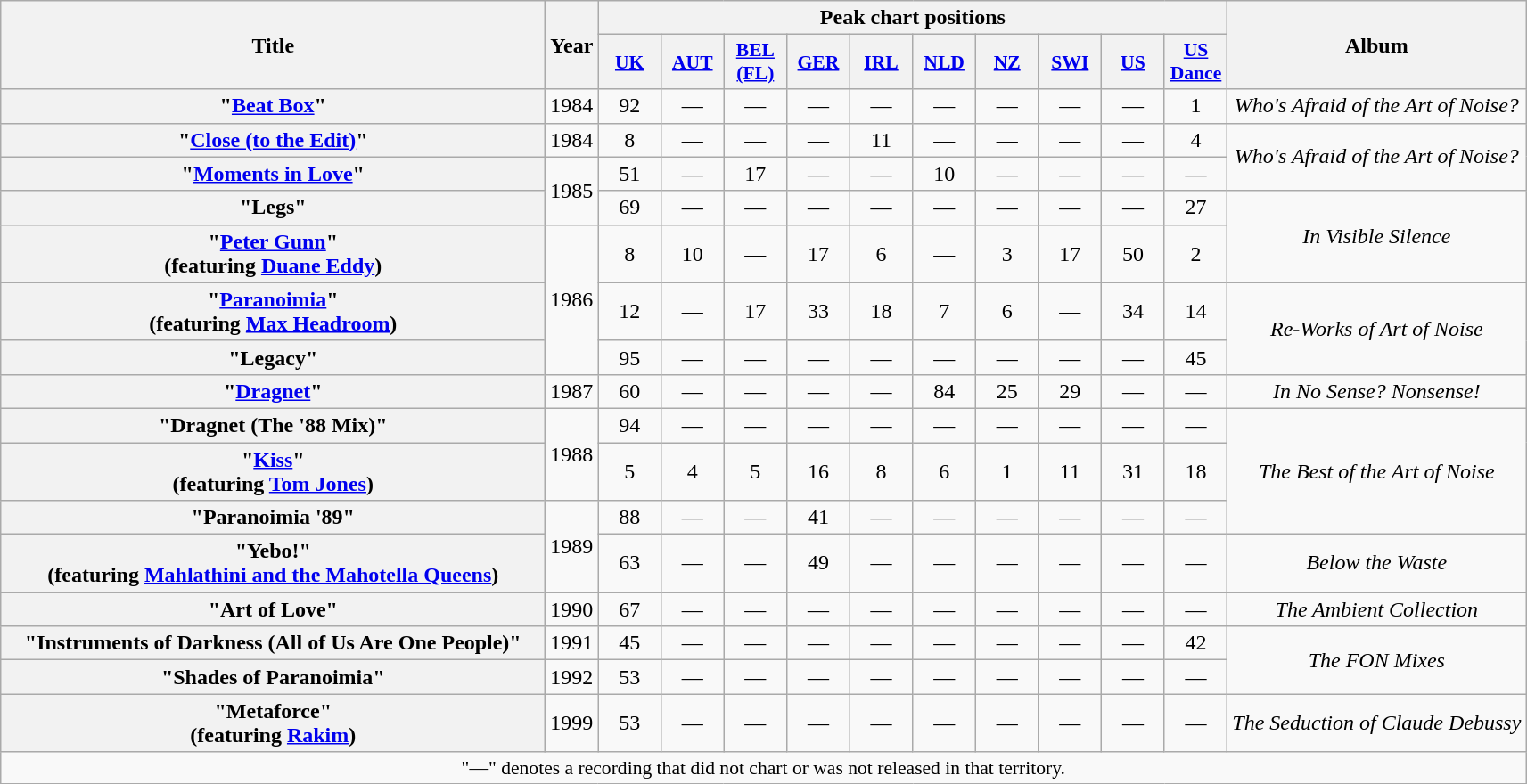<table class="wikitable plainrowheaders" style="text-align:center;" border="1">
<tr>
<th scope="col" rowspan="2" style="width:25em;">Title</th>
<th scope="col" rowspan="2">Year</th>
<th scope="col" colspan="10">Peak chart positions</th>
<th scope="col" rowspan="2">Album</th>
</tr>
<tr>
<th scope="col" style="width:2.8em;font-size:90%;"><a href='#'>UK</a><br></th>
<th scope="col" style="width:2.8em;font-size:90%;"><a href='#'>AUT</a><br></th>
<th scope="col" style="width:2.8em;font-size:90%;"><a href='#'>BEL<br>(FL)</a><br></th>
<th scope="col" style="width:2.8em;font-size:90%;"><a href='#'>GER</a><br></th>
<th scope="col" style="width:2.8em;font-size:90%;"><a href='#'>IRL</a><br></th>
<th scope="col" style="width:2.8em;font-size:90%;"><a href='#'>NLD</a><br></th>
<th scope="col" style="width:2.8em;font-size:90%;"><a href='#'>NZ</a><br></th>
<th scope="col" style="width:2.8em;font-size:90%;"><a href='#'>SWI</a><br></th>
<th scope="col" style="width:2.8em;font-size:90%;"><a href='#'>US</a><br></th>
<th scope="col" style="width:2.8em;font-size:90%;"><a href='#'>US<br>Dance</a><br></th>
</tr>
<tr>
<th scope="row">"<a href='#'>Beat Box</a>"</th>
<td>1984</td>
<td>92</td>
<td>—</td>
<td>—</td>
<td>—</td>
<td>—</td>
<td>—</td>
<td>—</td>
<td>—</td>
<td>—</td>
<td>1</td>
<td><em>Who's Afraid of the Art of Noise?</em></td>
</tr>
<tr>
<th scope="row">"<a href='#'>Close (to the Edit)</a>"</th>
<td>1984</td>
<td>8</td>
<td>—</td>
<td>—</td>
<td>—</td>
<td>11</td>
<td>—</td>
<td>—</td>
<td>—</td>
<td>—</td>
<td>4</td>
<td rowspan="2"><em>Who's Afraid of the Art of Noise?</em></td>
</tr>
<tr>
<th scope="row">"<a href='#'>Moments in Love</a>"</th>
<td rowspan="2">1985</td>
<td>51</td>
<td>—</td>
<td>17</td>
<td>—</td>
<td>—</td>
<td>10</td>
<td>—</td>
<td>—</td>
<td>—</td>
<td>—</td>
</tr>
<tr>
<th scope="row">"Legs"</th>
<td>69</td>
<td>—</td>
<td>—</td>
<td>—</td>
<td>—</td>
<td>—</td>
<td>—</td>
<td>—</td>
<td>—</td>
<td>27</td>
<td rowspan="2"><em>In Visible Silence</em></td>
</tr>
<tr>
<th scope="row">"<a href='#'>Peter Gunn</a>"<br><span>(featuring <a href='#'>Duane Eddy</a>)</span></th>
<td rowspan="3">1986</td>
<td>8</td>
<td>10</td>
<td>—</td>
<td>17</td>
<td>6</td>
<td>—</td>
<td>3</td>
<td>17</td>
<td>50</td>
<td>2</td>
</tr>
<tr>
<th scope="row">"<a href='#'>Paranoimia</a>"<br><span>(featuring <a href='#'>Max Headroom</a>)</span></th>
<td>12</td>
<td>—</td>
<td>17</td>
<td>33</td>
<td>18</td>
<td>7</td>
<td>6</td>
<td>—</td>
<td>34</td>
<td>14</td>
<td rowspan="2"><em>Re-Works of Art of Noise</em></td>
</tr>
<tr>
<th scope="row">"Legacy"</th>
<td>95</td>
<td>—</td>
<td>—</td>
<td>—</td>
<td>—</td>
<td>—</td>
<td>—</td>
<td>—</td>
<td>—</td>
<td>45</td>
</tr>
<tr>
<th scope="row">"<a href='#'>Dragnet</a>"</th>
<td>1987</td>
<td>60</td>
<td>—</td>
<td>—</td>
<td>—</td>
<td>—</td>
<td>84</td>
<td>25</td>
<td>29</td>
<td>—</td>
<td>—</td>
<td><em>In No Sense? Nonsense!</em></td>
</tr>
<tr>
<th scope="row">"Dragnet (The '88 Mix)"</th>
<td rowspan="2">1988</td>
<td>94</td>
<td>—</td>
<td>—</td>
<td>—</td>
<td>—</td>
<td>—</td>
<td>—</td>
<td>—</td>
<td>—</td>
<td>—</td>
<td rowspan="3"><em>The Best of the Art of Noise</em></td>
</tr>
<tr>
<th scope="row">"<a href='#'>Kiss</a>"<br><span>(featuring <a href='#'>Tom Jones</a>)</span></th>
<td>5</td>
<td>4</td>
<td>5</td>
<td>16</td>
<td>8</td>
<td>6</td>
<td>1</td>
<td>11</td>
<td>31</td>
<td>18</td>
</tr>
<tr>
<th scope="row">"Paranoimia '89"</th>
<td rowspan="2">1989</td>
<td>88</td>
<td>—</td>
<td>—</td>
<td>41</td>
<td>—</td>
<td>—</td>
<td>—</td>
<td>—</td>
<td>—</td>
<td>—</td>
</tr>
<tr>
<th scope="row">"Yebo!"<br><span>(featuring <a href='#'>Mahlathini and the Mahotella Queens</a>)</span></th>
<td>63</td>
<td>—</td>
<td>—</td>
<td>49</td>
<td>—</td>
<td>—</td>
<td>—</td>
<td>—</td>
<td>—</td>
<td>—</td>
<td><em>Below the Waste</em></td>
</tr>
<tr>
<th scope="row">"Art of Love"</th>
<td>1990</td>
<td>67</td>
<td>—</td>
<td>—</td>
<td>—</td>
<td>—</td>
<td>—</td>
<td>—</td>
<td>—</td>
<td>—</td>
<td>—</td>
<td><em>The Ambient Collection</em></td>
</tr>
<tr>
<th scope="row">"Instruments of Darkness (All of Us Are One People)"</th>
<td>1991</td>
<td>45</td>
<td>—</td>
<td>—</td>
<td>—</td>
<td>—</td>
<td>—</td>
<td>—</td>
<td>—</td>
<td>—</td>
<td>42</td>
<td rowspan="2"><em>The FON Mixes</em></td>
</tr>
<tr>
<th scope="row">"Shades of Paranoimia"</th>
<td>1992</td>
<td>53</td>
<td>—</td>
<td>—</td>
<td>—</td>
<td>—</td>
<td>—</td>
<td>—</td>
<td>—</td>
<td>—</td>
<td>—</td>
</tr>
<tr>
<th scope="row">"Metaforce"<br><span>(featuring <a href='#'>Rakim</a>)</span></th>
<td>1999</td>
<td>53</td>
<td>—</td>
<td>—</td>
<td>—</td>
<td>—</td>
<td>—</td>
<td>—</td>
<td>—</td>
<td>—</td>
<td>—</td>
<td><em>The Seduction of Claude Debussy</em></td>
</tr>
<tr>
<td colspan="13" style="font-size:90%">"—" denotes a recording that did not chart or was not released in that territory.</td>
</tr>
</table>
